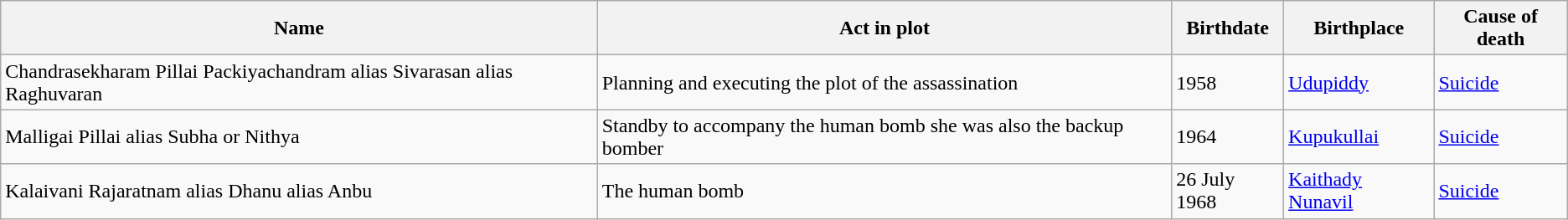<table class="wikitable">
<tr>
<th>Name</th>
<th>Act in plot</th>
<th>Birthdate</th>
<th>Birthplace</th>
<th>Cause of death</th>
</tr>
<tr>
<td>Chandrasekharam Pillai Packiyachandram alias Sivarasan alias Raghuvaran</td>
<td>Planning and executing the plot of the assassination</td>
<td>1958</td>
<td><a href='#'>Udupiddy</a></td>
<td><a href='#'>Suicide</a></td>
</tr>
<tr>
<td>Malligai Pillai alias Subha or Nithya</td>
<td>Standby to accompany the human bomb she was also the backup bomber</td>
<td>1964</td>
<td><a href='#'>Kupukullai</a></td>
<td><a href='#'>Suicide</a></td>
</tr>
<tr>
<td>Kalaivani Rajaratnam alias Dhanu alias Anbu</td>
<td>The human bomb</td>
<td>26 July 1968</td>
<td><a href='#'>Kaithady Nunavil</a></td>
<td><a href='#'>Suicide</a></td>
</tr>
</table>
